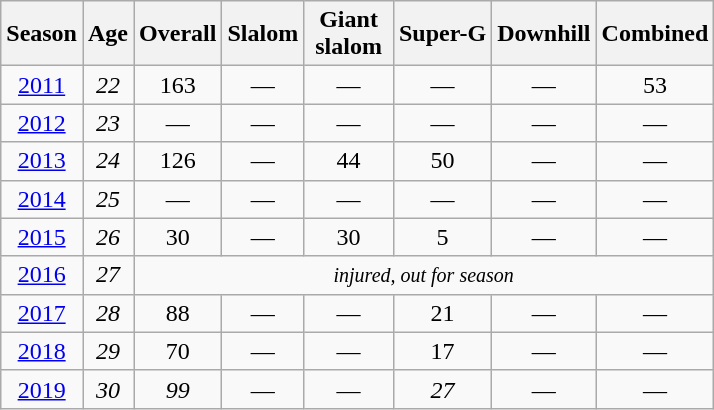<table class=wikitable style="text-align:center">
<tr>
<th>Season</th>
<th>Age</th>
<th>Overall</th>
<th>Slalom</th>
<th>Giant<br> slalom </th>
<th>Super-G</th>
<th>Downhill</th>
<th>Combined</th>
</tr>
<tr>
<td><a href='#'>2011</a></td>
<td><em>22</em></td>
<td>163</td>
<td>—</td>
<td>—</td>
<td>—</td>
<td>—</td>
<td>53</td>
</tr>
<tr>
<td><a href='#'>2012</a></td>
<td><em>23</em></td>
<td>—</td>
<td>—</td>
<td>—</td>
<td>—</td>
<td>—</td>
<td>—</td>
</tr>
<tr>
<td><a href='#'>2013</a></td>
<td><em>24</em></td>
<td>126</td>
<td>—</td>
<td>44</td>
<td>50</td>
<td>—</td>
<td>—</td>
</tr>
<tr>
<td><a href='#'>2014</a></td>
<td><em>25</em></td>
<td>—</td>
<td>—</td>
<td>—</td>
<td>—</td>
<td>—</td>
<td>—</td>
</tr>
<tr>
<td><a href='#'>2015</a></td>
<td><em>26</em></td>
<td>30</td>
<td>—</td>
<td>30</td>
<td>5</td>
<td>—</td>
<td>—</td>
</tr>
<tr>
<td><a href='#'>2016</a></td>
<td><em>27</em></td>
<td colspan=6><small><em>injured, out for season</em></small></td>
</tr>
<tr>
<td><a href='#'>2017</a></td>
<td><em>28</em></td>
<td>88</td>
<td>—</td>
<td>—</td>
<td>21</td>
<td>—</td>
<td>—</td>
</tr>
<tr>
<td><a href='#'>2018</a></td>
<td><em>29</em></td>
<td>70</td>
<td>—</td>
<td>—</td>
<td>17</td>
<td>—</td>
<td>—</td>
</tr>
<tr>
<td><a href='#'>2019</a></td>
<td><em>30</em></td>
<td><em>99</em></td>
<td>—</td>
<td>—</td>
<td><em>27</em></td>
<td>—</td>
<td>—</td>
</tr>
</table>
